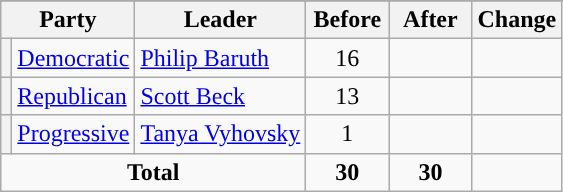<table class="wikitable" style="text-align:center;">
<tr>
</tr>
<tr>
<th colspan="2">Party</th>
<th>Leader</th>
<th style="width:3em">Before</th>
<th style="width:3em">After</th>
<th style="width:3em">Change</th>
</tr>
<tr>
<th style="background-color:"></th>
<td style="text-align:left;"><a href='#'>Democratic</a></td>
<td style="text-align:left;"><a href='#'>Philip Baruth</a></td>
<td>16</td>
<td></td>
<td></td>
</tr>
<tr>
<th style="background-color:"></th>
<td style="text-align:left;"><a href='#'>Republican</a></td>
<td style="text-align:left;"><a href='#'>Scott Beck</a></td>
<td>13</td>
<td></td>
<td></td>
</tr>
<tr>
<th style="background-color:"></th>
<td style="text-align:left;"><a href='#'>Progressive</a></td>
<td style="text-align:left;"><a href='#'>Tanya Vyhovsky</a></td>
<td>1</td>
<td></td>
<td></td>
</tr>
<tr>
<td colspan="3"><strong>Total</strong></td>
<td><strong>30</strong></td>
<td><strong>30</strong></td>
<td></td>
</tr>
</table>
